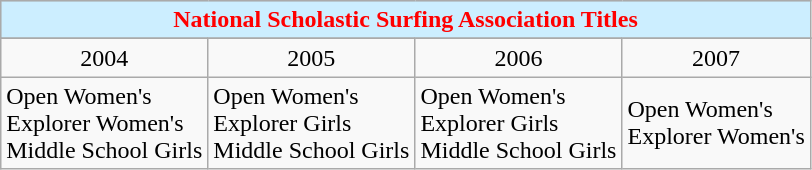<table class="wikitable">
<tr bgcolor=skyblue>
<td colspan=4; style="background: #cef; color: red" align="center"><strong>National Scholastic Surfing Association Titles</strong></td>
</tr>
<tr bgcolor=#bdb76b>
</tr>
<tr>
<td style="text-align:center;">2004</td>
<td style="text-align:center;">2005</td>
<td style="text-align:center;">2006</td>
<td style="text-align:center;">2007</td>
</tr>
<tr>
<td rowspan=3 style="text-align:left;">Open Women's <br> Explorer Women's <br> Middle School Girls</td>
<td rowspan=3 style="text-align:left;">Open Women's <br> Explorer Girls <br> Middle School Girls</td>
<td rowspan=3 style="text-align:left;">Open Women's <br> Explorer Girls <br> Middle School Girls</td>
<td rowspan=3 style="text-align:left;">Open Women's <br> Explorer Women's</td>
</tr>
</table>
